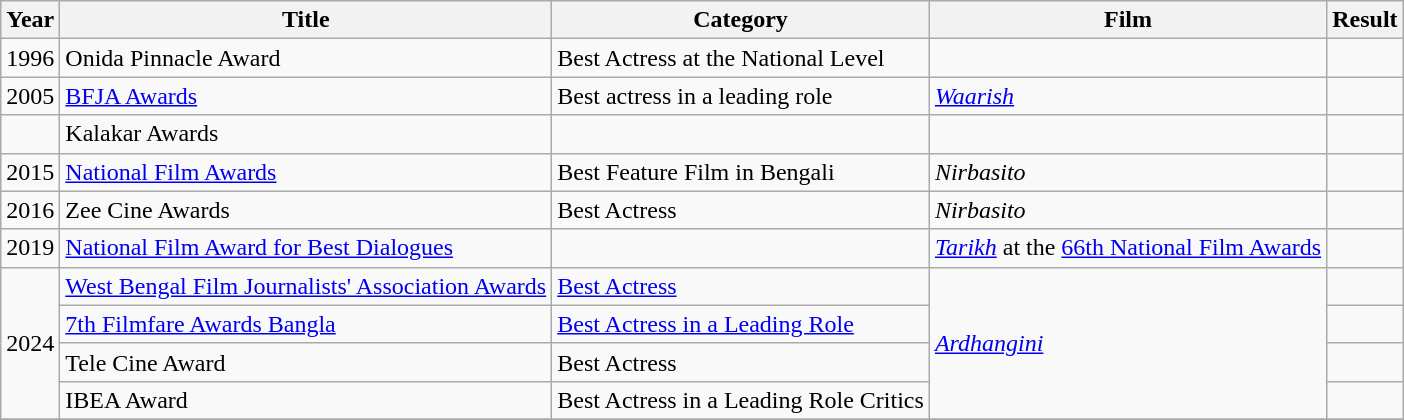<table class="wikitable sortable">
<tr>
<th>Year</th>
<th>Title</th>
<th>Category</th>
<th>Film</th>
<th>Result</th>
</tr>
<tr>
<td>1996</td>
<td>Onida Pinnacle Award</td>
<td>Best Actress at the National Level</td>
<td></td>
<td></td>
</tr>
<tr>
<td>2005</td>
<td><a href='#'>BFJA Awards</a></td>
<td>Best actress in a leading role</td>
<td><em><a href='#'>Waarish</a></em></td>
<td></td>
</tr>
<tr>
<td></td>
<td>Kalakar Awards</td>
<td></td>
<td></td>
<td></td>
</tr>
<tr>
<td>2015</td>
<td><a href='#'>National Film Awards</a></td>
<td>Best Feature Film in Bengali</td>
<td><em>Nirbasito</em></td>
<td></td>
</tr>
<tr>
<td>2016</td>
<td>Zee Cine Awards</td>
<td>Best Actress</td>
<td><em>Nirbasito</em></td>
<td></td>
</tr>
<tr>
<td>2019</td>
<td><a href='#'>National Film Award for Best Dialogues</a></td>
<td></td>
<td><em><a href='#'>Tarikh</a></em> at the <a href='#'>66th National Film Awards</a></td>
<td></td>
</tr>
<tr>
<td rowspan="4">2024</td>
<td><a href='#'>West Bengal Film Journalists' Association Awards</a></td>
<td><a href='#'>Best Actress</a></td>
<td rowspan="4"><em><a href='#'>Ardhangini</a></em></td>
<td></td>
</tr>
<tr>
<td><a href='#'>7th Filmfare Awards Bangla</a></td>
<td><a href='#'>Best Actress in a Leading Role</a></td>
<td></td>
</tr>
<tr>
<td>Tele Cine Award</td>
<td>Best Actress</td>
<td></td>
</tr>
<tr>
<td>IBEA Award</td>
<td>Best Actress in a Leading Role Critics</td>
<td></td>
</tr>
<tr>
</tr>
</table>
